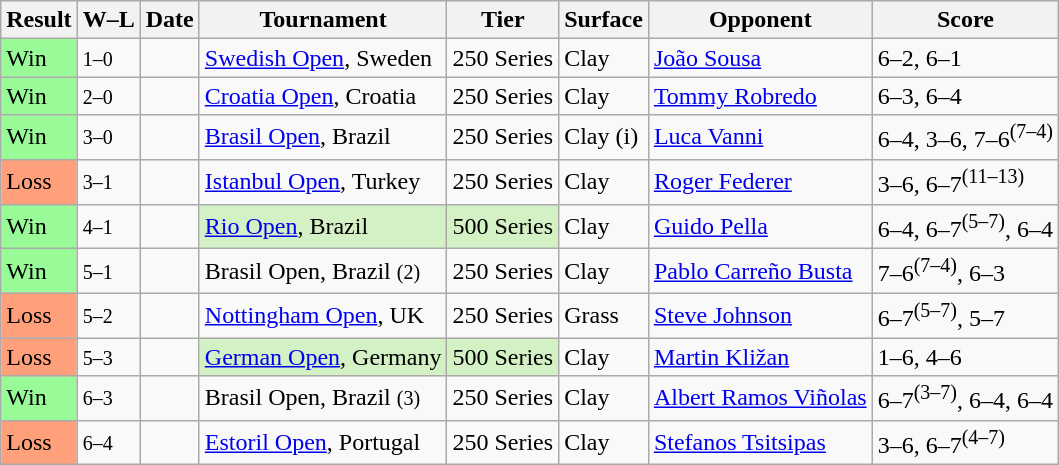<table class="sortable wikitable">
<tr>
<th>Result</th>
<th class="unsortable">W–L</th>
<th>Date</th>
<th>Tournament</th>
<th>Tier</th>
<th>Surface</th>
<th>Opponent</th>
<th class="unsortable">Score</th>
</tr>
<tr>
<td bgcolor=98FB98>Win</td>
<td><small>1–0</small></td>
<td><a href='#'></a></td>
<td><a href='#'>Swedish Open</a>, Sweden</td>
<td>250 Series</td>
<td>Clay</td>
<td> <a href='#'>João Sousa</a></td>
<td>6–2, 6–1</td>
</tr>
<tr>
<td bgcolor=98FB98>Win</td>
<td><small>2–0</small></td>
<td><a href='#'></a></td>
<td><a href='#'>Croatia Open</a>, Croatia</td>
<td>250 Series</td>
<td>Clay</td>
<td> <a href='#'>Tommy Robredo</a></td>
<td>6–3, 6–4</td>
</tr>
<tr>
<td bgcolor=98FB98>Win</td>
<td><small>3–0</small></td>
<td><a href='#'></a></td>
<td><a href='#'>Brasil Open</a>, Brazil</td>
<td>250 Series</td>
<td>Clay (i)</td>
<td> <a href='#'>Luca Vanni</a></td>
<td>6–4, 3–6, 7–6<sup>(7–4)</sup></td>
</tr>
<tr>
<td bgcolor=FFA07A>Loss</td>
<td><small>3–1</small></td>
<td><a href='#'></a></td>
<td><a href='#'>Istanbul Open</a>, Turkey</td>
<td>250 Series</td>
<td>Clay</td>
<td> <a href='#'>Roger Federer</a></td>
<td>3–6, 6–7<sup>(11–13)</sup></td>
</tr>
<tr>
<td bgcolor=98FB98>Win</td>
<td><small>4–1</small></td>
<td><a href='#'></a></td>
<td style="background:#D4F1C5;"><a href='#'>Rio Open</a>, Brazil</td>
<td style="background:#D4F1C5;">500 Series</td>
<td>Clay</td>
<td> <a href='#'>Guido Pella</a></td>
<td>6–4, 6–7<sup>(5–7)</sup>, 6–4</td>
</tr>
<tr>
<td bgcolor=98FB98>Win</td>
<td><small>5–1</small></td>
<td><a href='#'></a></td>
<td>Brasil Open, Brazil <small>(2)</small></td>
<td>250 Series</td>
<td>Clay</td>
<td> <a href='#'>Pablo Carreño Busta</a></td>
<td>7–6<sup>(7–4)</sup>, 6–3</td>
</tr>
<tr>
<td bgcolor=FFA07A>Loss</td>
<td><small>5–2</small></td>
<td><a href='#'></a></td>
<td><a href='#'>Nottingham Open</a>, UK</td>
<td>250 Series</td>
<td>Grass</td>
<td> <a href='#'>Steve Johnson</a></td>
<td>6–7<sup>(5–7)</sup>, 5–7</td>
</tr>
<tr>
<td bgcolor=FFA07A>Loss</td>
<td><small>5–3</small></td>
<td><a href='#'></a></td>
<td style="background:#D4F1C5;"><a href='#'>German Open</a>, Germany</td>
<td style="background:#D4F1C5;">500 Series</td>
<td>Clay</td>
<td> <a href='#'>Martin Kližan</a></td>
<td>1–6, 4–6</td>
</tr>
<tr>
<td bgcolor=98FB98>Win</td>
<td><small>6–3</small></td>
<td><a href='#'></a></td>
<td>Brasil Open, Brazil <small>(3)</small></td>
<td>250 Series</td>
<td>Clay</td>
<td> <a href='#'>Albert Ramos Viñolas</a></td>
<td>6–7<sup>(3–7)</sup>, 6–4, 6–4</td>
</tr>
<tr>
<td bgcolor=FFA07A>Loss</td>
<td><small>6–4</small></td>
<td><a href='#'></a></td>
<td><a href='#'>Estoril Open</a>, Portugal</td>
<td>250 Series</td>
<td>Clay</td>
<td> <a href='#'>Stefanos Tsitsipas</a></td>
<td>3–6, 6–7<sup>(4–7)</sup></td>
</tr>
</table>
